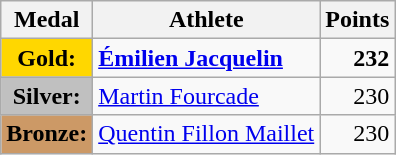<table class="wikitable">
<tr>
<th>Medal</th>
<th>Athlete</th>
<th>Points</th>
</tr>
<tr>
<td style="text-align:center;background-color:gold;"><strong>Gold:</strong></td>
<td> <strong><a href='#'>Émilien Jacquelin</a></strong></td>
<td align="right"><strong>232</strong></td>
</tr>
<tr>
<td style="text-align:center;background-color:silver;"><strong>Silver:</strong></td>
<td> <a href='#'>Martin Fourcade</a></td>
<td align="right">230</td>
</tr>
<tr>
<td style="text-align:center;background-color:#CC9966;"><strong>Bronze:</strong></td>
<td> <a href='#'>Quentin Fillon Maillet</a></td>
<td align="right">230</td>
</tr>
</table>
